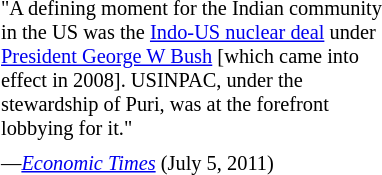<table class="toccolours" style="float:right; margin-left:2em; margin-right:0; font-size:85%; background:offwhite; color:black; width:20em; max-width:40%;" cellspacing="5">
<tr>
<td style="text-align: left;">"A defining moment for the Indian community in the US was the <a href='#'>Indo-US nuclear deal</a> under <a href='#'>President George W Bush</a> [which came into effect in 2008]. USINPAC, under the stewardship of Puri, was at the forefront lobbying for it."</td>
</tr>
<tr>
<td style="text-align: left;">—<em><a href='#'>Economic Times</a></em> (July 5, 2011)</td>
</tr>
</table>
